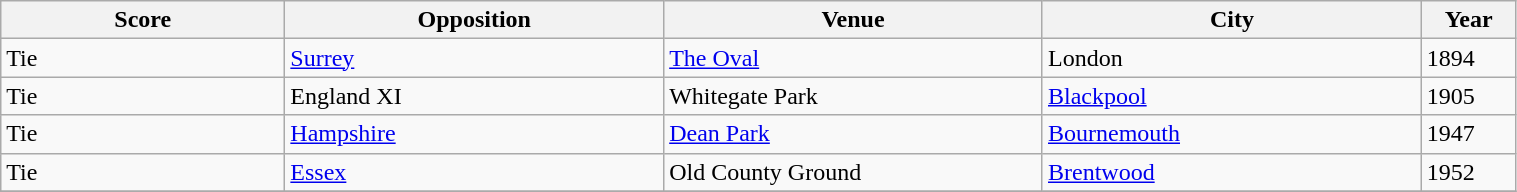<table class="wikitable" width=80%|>
<tr>
<th width=15%>Score</th>
<th width=20%>Opposition</th>
<th width=20%>Venue</th>
<th width=20%>City</th>
<th width=5%>Year</th>
</tr>
<tr>
<td>Tie</td>
<td><a href='#'>Surrey</a></td>
<td><a href='#'>The Oval</a></td>
<td>London</td>
<td>1894</td>
</tr>
<tr>
<td>Tie</td>
<td>England XI</td>
<td>Whitegate Park</td>
<td><a href='#'>Blackpool</a></td>
<td>1905</td>
</tr>
<tr>
<td>Tie</td>
<td><a href='#'>Hampshire</a></td>
<td><a href='#'>Dean Park</a></td>
<td><a href='#'>Bournemouth</a></td>
<td>1947</td>
</tr>
<tr>
<td>Tie</td>
<td><a href='#'>Essex</a></td>
<td>Old County Ground</td>
<td><a href='#'>Brentwood</a></td>
<td>1952</td>
</tr>
<tr>
</tr>
</table>
